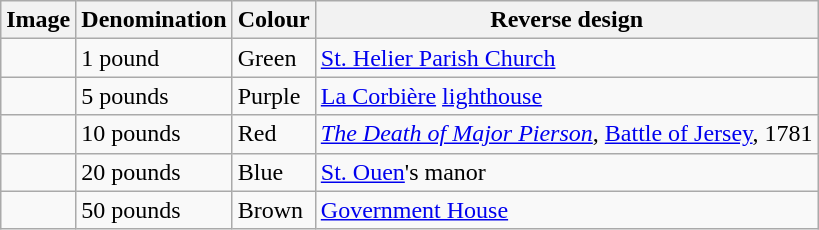<table class="wikitable">
<tr>
<th>Image</th>
<th>Denomination</th>
<th>Colour</th>
<th>Reverse design</th>
</tr>
<tr>
<td></td>
<td>1 pound</td>
<td>Green</td>
<td><a href='#'>St. Helier Parish Church</a></td>
</tr>
<tr>
<td></td>
<td>5 pounds</td>
<td>Purple</td>
<td><a href='#'>La Corbière</a> <a href='#'>lighthouse</a></td>
</tr>
<tr>
<td align="center"></td>
<td>10 pounds</td>
<td>Red</td>
<td><em><a href='#'>The Death of Major Pierson</a></em>, <a href='#'>Battle of Jersey</a>, 1781</td>
</tr>
<tr>
<td></td>
<td>20 pounds</td>
<td>Blue</td>
<td><a href='#'>St. Ouen</a>'s manor</td>
</tr>
<tr>
<td></td>
<td>50 pounds</td>
<td>Brown</td>
<td><a href='#'>Government House</a></td>
</tr>
</table>
